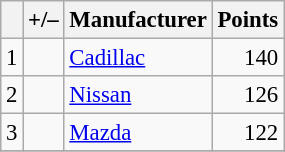<table class="wikitable" style="font-size: 95%;">
<tr>
<th scope="col"></th>
<th scope="col">+/–</th>
<th scope="col">Manufacturer</th>
<th scope="col">Points</th>
</tr>
<tr>
<td align=center>1</td>
<td align="left"></td>
<td> <a href='#'>Cadillac</a></td>
<td align=right>140</td>
</tr>
<tr>
<td align=center>2</td>
<td align="left"></td>
<td> <a href='#'>Nissan</a></td>
<td align=right>126</td>
</tr>
<tr>
<td align=center>3</td>
<td align="left"></td>
<td> <a href='#'>Mazda</a></td>
<td align=right>122</td>
</tr>
<tr>
</tr>
</table>
